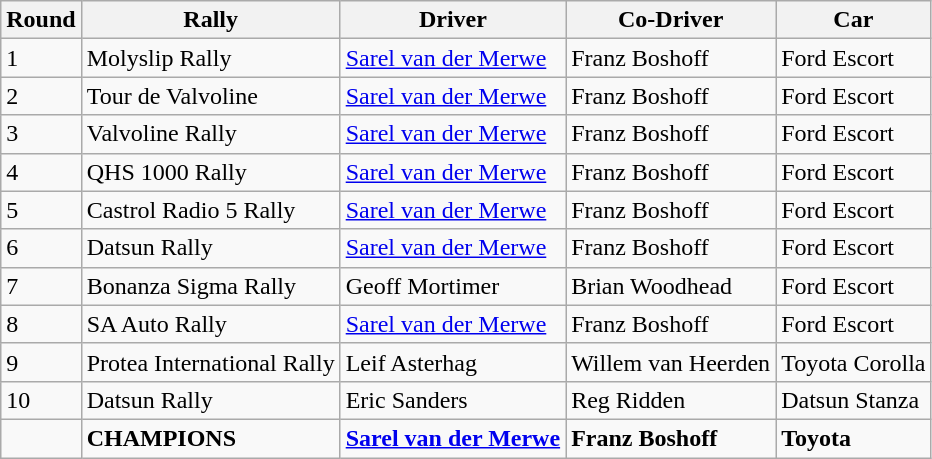<table class="wikitable">
<tr>
<th>Round</th>
<th>Rally</th>
<th>Driver</th>
<th>Co-Driver</th>
<th>Car</th>
</tr>
<tr>
<td>1</td>
<td>Molyslip Rally</td>
<td><a href='#'>Sarel van der Merwe</a></td>
<td>Franz Boshoff</td>
<td>Ford Escort</td>
</tr>
<tr>
<td>2</td>
<td>Tour de Valvoline</td>
<td><a href='#'>Sarel van der Merwe</a></td>
<td>Franz Boshoff</td>
<td>Ford Escort</td>
</tr>
<tr>
<td>3</td>
<td>Valvoline Rally</td>
<td><a href='#'>Sarel van der Merwe</a></td>
<td>Franz Boshoff</td>
<td>Ford Escort</td>
</tr>
<tr>
<td>4</td>
<td>QHS 1000 Rally</td>
<td><a href='#'>Sarel van der Merwe</a></td>
<td>Franz Boshoff</td>
<td>Ford Escort</td>
</tr>
<tr>
<td>5</td>
<td>Castrol Radio 5 Rally</td>
<td><a href='#'>Sarel van der Merwe</a></td>
<td>Franz Boshoff</td>
<td>Ford Escort</td>
</tr>
<tr>
<td>6</td>
<td>Datsun Rally</td>
<td><a href='#'>Sarel van der Merwe</a></td>
<td>Franz Boshoff</td>
<td>Ford Escort</td>
</tr>
<tr>
<td>7</td>
<td>Bonanza Sigma Rally</td>
<td>Geoff Mortimer</td>
<td>Brian Woodhead</td>
<td>Ford Escort</td>
</tr>
<tr>
<td>8</td>
<td>SA Auto Rally</td>
<td><a href='#'>Sarel van der Merwe</a></td>
<td>Franz Boshoff</td>
<td>Ford Escort</td>
</tr>
<tr>
<td>9</td>
<td>Protea International Rally</td>
<td>Leif Asterhag</td>
<td>Willem van Heerden</td>
<td>Toyota Corolla</td>
</tr>
<tr>
<td>10</td>
<td>Datsun Rally</td>
<td>Eric Sanders</td>
<td>Reg Ridden</td>
<td>Datsun Stanza</td>
</tr>
<tr>
<td></td>
<td><strong>CHAMPIONS</strong></td>
<td><strong><a href='#'>Sarel van der Merwe</a></strong></td>
<td><strong>Franz Boshoff</strong></td>
<td><strong>Toyota</strong></td>
</tr>
</table>
